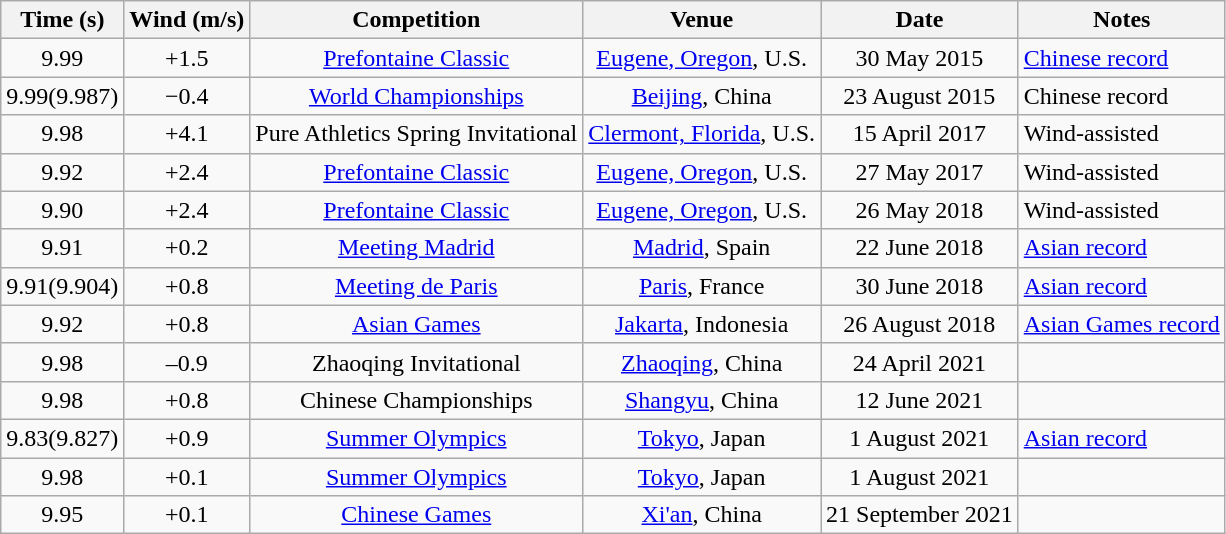<table class=wikitable style=text-align:center>
<tr>
<th>Time (s)</th>
<th>Wind (m/s)</th>
<th>Competition</th>
<th>Venue</th>
<th>Date</th>
<th>Notes</th>
</tr>
<tr>
<td>9.99</td>
<td>+1.5</td>
<td><a href='#'>Prefontaine Classic</a></td>
<td><a href='#'>Eugene, Oregon</a>, U.S.</td>
<td>30 May 2015</td>
<td align=left><a href='#'>Chinese record</a></td>
</tr>
<tr>
<td>9.99(9.987)</td>
<td>−0.4</td>
<td><a href='#'>World Championships</a></td>
<td><a href='#'>Beijing</a>, China</td>
<td>23 August 2015</td>
<td align=left>Chinese record</td>
</tr>
<tr>
<td>9.98 </td>
<td>+4.1</td>
<td>Pure Athletics Spring Invitational</td>
<td><a href='#'>Clermont, Florida</a>, U.S.</td>
<td>15 April 2017</td>
<td align=left>Wind-assisted</td>
</tr>
<tr>
<td>9.92 </td>
<td>+2.4</td>
<td><a href='#'>Prefontaine Classic</a></td>
<td><a href='#'>Eugene, Oregon</a>, U.S.</td>
<td>27 May 2017</td>
<td align=left>Wind-assisted</td>
</tr>
<tr>
<td>9.90 </td>
<td>+2.4</td>
<td><a href='#'>Prefontaine Classic</a></td>
<td><a href='#'>Eugene, Oregon</a>, U.S.</td>
<td>26 May 2018</td>
<td align=left>Wind-assisted</td>
</tr>
<tr>
<td>9.91</td>
<td>+0.2</td>
<td><a href='#'>Meeting Madrid</a></td>
<td><a href='#'>Madrid</a>, Spain</td>
<td>22 June 2018</td>
<td align=left><a href='#'>Asian record</a></td>
</tr>
<tr>
<td>9.91(9.904)</td>
<td>+0.8</td>
<td><a href='#'>Meeting de Paris</a></td>
<td><a href='#'>Paris</a>, France</td>
<td>30 June 2018</td>
<td align=left><a href='#'>Asian record</a></td>
</tr>
<tr>
<td>9.92</td>
<td>+0.8</td>
<td><a href='#'>Asian Games</a></td>
<td><a href='#'>Jakarta</a>, Indonesia</td>
<td>26 August 2018</td>
<td align=left><a href='#'>Asian Games record</a></td>
</tr>
<tr>
<td>9.98</td>
<td>–0.9</td>
<td>Zhaoqing Invitational</td>
<td><a href='#'>Zhaoqing</a>, China</td>
<td>24 April 2021</td>
<td></td>
</tr>
<tr>
<td>9.98</td>
<td>+0.8</td>
<td>Chinese Championships</td>
<td><a href='#'>Shangyu</a>, China</td>
<td>12 June 2021</td>
<td></td>
</tr>
<tr>
<td>9.83(9.827)</td>
<td>+0.9</td>
<td><a href='#'>Summer Olympics</a></td>
<td><a href='#'>Tokyo</a>, Japan</td>
<td>1 August 2021</td>
<td align=left><a href='#'>Asian record</a></td>
</tr>
<tr>
<td>9.98</td>
<td>+0.1</td>
<td><a href='#'>Summer Olympics</a></td>
<td><a href='#'>Tokyo</a>, Japan</td>
<td>1 August 2021</td>
<td></td>
</tr>
<tr>
<td>9.95</td>
<td>+0.1</td>
<td><a href='#'>Chinese Games</a></td>
<td><a href='#'>Xi'an</a>, China</td>
<td>21 September 2021</td>
<td></td>
</tr>
</table>
